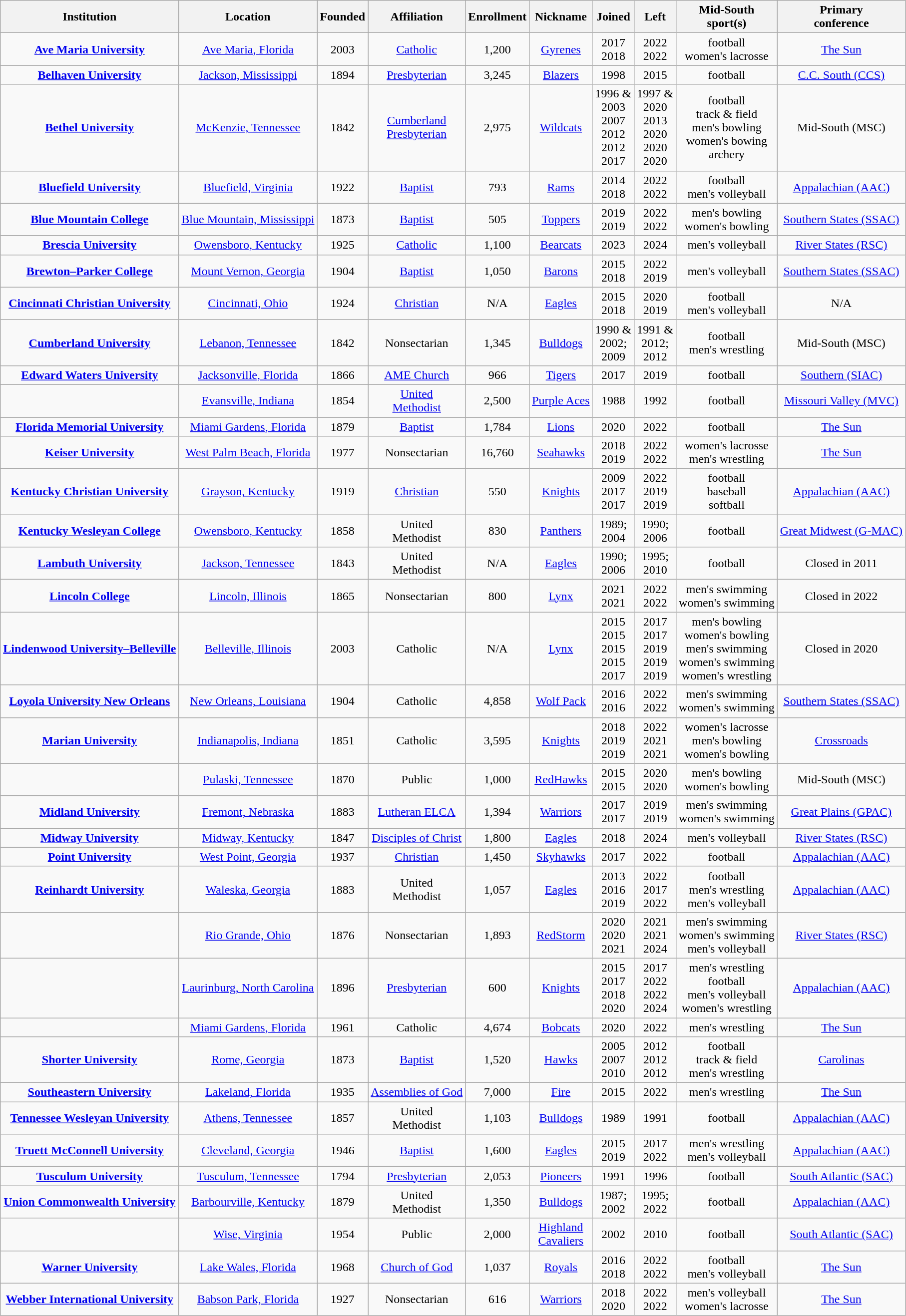<table class="wikitable sortable" style="text-align:center">
<tr>
<th>Institution</th>
<th>Location</th>
<th>Founded</th>
<th>Affiliation</th>
<th>Enrollment</th>
<th>Nickname</th>
<th>Joined</th>
<th>Left</th>
<th>Mid-South<br>sport(s)</th>
<th>Primary<br>conference</th>
</tr>
<tr>
<td><strong><a href='#'>Ave Maria University</a></strong></td>
<td><a href='#'>Ave Maria, Florida</a></td>
<td>2003</td>
<td><a href='#'>Catholic</a><br></td>
<td>1,200</td>
<td><a href='#'>Gyrenes</a></td>
<td>2017<br>2018</td>
<td>2022<br>2022</td>
<td>football<br>women's lacrosse</td>
<td><a href='#'>The Sun</a></td>
</tr>
<tr>
<td><strong><a href='#'>Belhaven University</a></strong></td>
<td><a href='#'>Jackson, Mississippi</a></td>
<td>1894</td>
<td><a href='#'>Presbyterian</a></td>
<td>3,245</td>
<td><a href='#'>Blazers</a></td>
<td>1998</td>
<td>2015</td>
<td>football</td>
<td><a href='#'>C.C. South (CCS)</a></td>
</tr>
<tr>
<td><strong><a href='#'>Bethel University</a></strong></td>
<td><a href='#'>McKenzie, Tennessee</a></td>
<td>1842</td>
<td><a href='#'>Cumberland<br>Presbyterian</a></td>
<td>2,975</td>
<td><a href='#'>Wildcats</a></td>
<td>1996 &<br>2003<br>2007<br>2012<br>2012<br>2017</td>
<td>1997 &<br>2020<br>2013<br>2020<br>2020<br>2020</td>
<td>football<br>track & field<br>men's bowling<br>women's bowing<br>archery</td>
<td>Mid-South (MSC)</td>
</tr>
<tr>
<td><strong><a href='#'>Bluefield University</a></strong></td>
<td><a href='#'>Bluefield, Virginia</a></td>
<td>1922</td>
<td><a href='#'>Baptist</a></td>
<td>793</td>
<td><a href='#'>Rams</a></td>
<td>2014<br>2018</td>
<td>2022<br>2022</td>
<td>football<br>men's volleyball</td>
<td><a href='#'>Appalachian (AAC)</a></td>
</tr>
<tr>
<td><strong><a href='#'>Blue Mountain College</a></strong></td>
<td><a href='#'>Blue Mountain, Mississippi</a></td>
<td>1873</td>
<td><a href='#'>Baptist</a></td>
<td>505</td>
<td><a href='#'>Toppers</a></td>
<td>2019<br>2019</td>
<td>2022<br>2022</td>
<td>men's bowling<br>women's bowling</td>
<td><a href='#'>Southern States (SSAC)</a></td>
</tr>
<tr>
<td><strong><a href='#'>Brescia University</a></strong></td>
<td><a href='#'>Owensboro, Kentucky</a></td>
<td>1925</td>
<td><a href='#'>Catholic</a><br></td>
<td>1,100</td>
<td><a href='#'>Bearcats</a></td>
<td>2023</td>
<td>2024</td>
<td>men's volleyball</td>
<td><a href='#'>River States (RSC)</a></td>
</tr>
<tr>
<td><strong><a href='#'>Brewton–Parker College</a></strong></td>
<td><a href='#'>Mount Vernon, Georgia</a></td>
<td>1904</td>
<td><a href='#'>Baptist</a></td>
<td>1,050</td>
<td><a href='#'>Barons</a></td>
<td>2015<br>2018</td>
<td>2022<br>2019</td>
<td>men's volleyball</td>
<td><a href='#'>Southern States (SSAC)</a></td>
</tr>
<tr>
<td><strong><a href='#'>Cincinnati Christian University</a></strong></td>
<td><a href='#'>Cincinnati, Ohio</a></td>
<td>1924</td>
<td><a href='#'>Christian</a></td>
<td>N/A</td>
<td><a href='#'>Eagles</a></td>
<td>2015<br>2018</td>
<td>2020<br>2019</td>
<td>football<br>men's volleyball</td>
<td>N/A</td>
</tr>
<tr>
<td><strong><a href='#'>Cumberland University</a></strong></td>
<td><a href='#'>Lebanon, Tennessee</a></td>
<td>1842</td>
<td>Nonsectarian</td>
<td>1,345</td>
<td><a href='#'>Bulldogs</a></td>
<td>1990 &<br>2002;<br>2009</td>
<td>1991 &<br>2012;<br>2012</td>
<td>football<br>men's wrestling</td>
<td>Mid-South (MSC)</td>
</tr>
<tr>
<td><strong><a href='#'>Edward Waters University</a></strong></td>
<td><a href='#'>Jacksonville, Florida</a></td>
<td>1866</td>
<td><a href='#'>AME Church</a></td>
<td>966</td>
<td><a href='#'>Tigers</a></td>
<td>2017</td>
<td>2019</td>
<td>football</td>
<td><a href='#'>Southern (SIAC)</a></td>
</tr>
<tr>
<td></td>
<td><a href='#'>Evansville, Indiana</a></td>
<td>1854</td>
<td><a href='#'>United<br>Methodist</a></td>
<td>2,500</td>
<td><a href='#'>Purple Aces</a></td>
<td>1988</td>
<td>1992</td>
<td>football</td>
<td><a href='#'>Missouri Valley (MVC)</a></td>
</tr>
<tr>
<td><strong><a href='#'>Florida Memorial University</a></strong></td>
<td><a href='#'>Miami Gardens, Florida</a></td>
<td>1879</td>
<td><a href='#'>Baptist</a></td>
<td>1,784</td>
<td><a href='#'>Lions</a></td>
<td>2020</td>
<td>2022</td>
<td>football</td>
<td><a href='#'>The Sun</a></td>
</tr>
<tr>
<td><strong><a href='#'>Keiser University</a></strong></td>
<td><a href='#'>West Palm Beach, Florida</a></td>
<td>1977</td>
<td>Nonsectarian</td>
<td>16,760</td>
<td><a href='#'>Seahawks</a></td>
<td>2018<br>2019</td>
<td>2022<br>2022</td>
<td>women's lacrosse<br>men's wrestling</td>
<td><a href='#'>The Sun</a></td>
</tr>
<tr>
<td><strong><a href='#'>Kentucky Christian University</a></strong></td>
<td><a href='#'>Grayson, Kentucky</a></td>
<td>1919</td>
<td><a href='#'>Christian</a></td>
<td>550</td>
<td><a href='#'>Knights</a></td>
<td>2009<br>2017<br>2017</td>
<td>2022<br>2019<br>2019</td>
<td>football<br>baseball<br>softball</td>
<td><a href='#'>Appalachian (AAC)</a></td>
</tr>
<tr>
<td><strong><a href='#'>Kentucky Wesleyan College</a></strong></td>
<td><a href='#'>Owensboro, Kentucky</a></td>
<td>1858</td>
<td>United<br>Methodist</td>
<td>830</td>
<td><a href='#'>Panthers</a></td>
<td>1989;<br>2004</td>
<td>1990;<br>2006</td>
<td>football</td>
<td><a href='#'>Great Midwest (G-MAC)</a></td>
</tr>
<tr>
<td><strong><a href='#'>Lambuth University</a></strong></td>
<td><a href='#'>Jackson, Tennessee</a></td>
<td>1843</td>
<td>United<br>Methodist</td>
<td>N/A</td>
<td><a href='#'>Eagles</a></td>
<td>1990;<br>2006</td>
<td>1995;<br>2010</td>
<td>football</td>
<td>Closed in 2011</td>
</tr>
<tr>
<td><strong><a href='#'>Lincoln College</a></strong></td>
<td><a href='#'>Lincoln, Illinois</a></td>
<td>1865</td>
<td>Nonsectarian</td>
<td>800</td>
<td><a href='#'>Lynx</a></td>
<td>2021<br>2021</td>
<td>2022<br>2022</td>
<td>men's swimming<br>women's swimming</td>
<td>Closed in 2022</td>
</tr>
<tr>
<td><strong><a href='#'>Lindenwood University–Belleville</a></strong></td>
<td><a href='#'>Belleville, Illinois</a></td>
<td>2003</td>
<td>Catholic</td>
<td>N/A</td>
<td><a href='#'>Lynx</a></td>
<td>2015<br>2015<br>2015<br>2015<br>2017</td>
<td>2017<br>2017<br>2019<br>2019<br>2019</td>
<td>men's bowling<br>women's bowling<br>men's swimming<br>women's swimming<br>women's wrestling</td>
<td>Closed in 2020</td>
</tr>
<tr>
<td><strong><a href='#'>Loyola University New Orleans</a></strong></td>
<td><a href='#'>New Orleans, Louisiana</a></td>
<td>1904</td>
<td>Catholic<br></td>
<td>4,858</td>
<td><a href='#'>Wolf Pack</a></td>
<td>2016<br>2016</td>
<td>2022<br>2022</td>
<td>men's swimming<br>women's swimming</td>
<td><a href='#'>Southern States (SSAC)</a></td>
</tr>
<tr>
<td><strong><a href='#'>Marian University</a></strong></td>
<td><a href='#'>Indianapolis, Indiana</a></td>
<td>1851</td>
<td>Catholic<br></td>
<td>3,595</td>
<td><a href='#'>Knights</a></td>
<td>2018<br>2019<br>2019</td>
<td>2022<br>2021<br>2021</td>
<td>women's lacrosse<br>men's bowling<br>women's bowling</td>
<td><a href='#'>Crossroads</a></td>
</tr>
<tr>
<td></td>
<td><a href='#'>Pulaski, Tennessee</a></td>
<td>1870</td>
<td>Public</td>
<td>1,000</td>
<td><a href='#'>RedHawks</a></td>
<td>2015<br>2015</td>
<td>2020<br>2020</td>
<td>men's bowling<br>women's bowling</td>
<td>Mid-South (MSC)</td>
</tr>
<tr>
<td><strong><a href='#'>Midland University</a></strong></td>
<td><a href='#'>Fremont, Nebraska</a></td>
<td>1883</td>
<td><a href='#'>Lutheran ELCA</a></td>
<td>1,394</td>
<td><a href='#'>Warriors</a></td>
<td>2017<br>2017</td>
<td>2019<br>2019</td>
<td>men's swimming<br>women's swimming</td>
<td><a href='#'>Great Plains (GPAC)</a></td>
</tr>
<tr>
<td><strong><a href='#'>Midway University</a></strong></td>
<td><a href='#'>Midway, Kentucky</a></td>
<td>1847</td>
<td><a href='#'>Disciples of Christ</a></td>
<td>1,800</td>
<td><a href='#'>Eagles</a></td>
<td>2018</td>
<td>2024</td>
<td>men's volleyball</td>
<td><a href='#'>River States (RSC)</a></td>
</tr>
<tr>
<td><strong><a href='#'>Point University</a></strong></td>
<td><a href='#'>West Point, Georgia</a></td>
<td>1937</td>
<td><a href='#'>Christian</a></td>
<td>1,450</td>
<td><a href='#'>Skyhawks</a></td>
<td>2017</td>
<td>2022</td>
<td>football</td>
<td><a href='#'>Appalachian (AAC)</a></td>
</tr>
<tr>
<td><strong><a href='#'>Reinhardt University</a></strong></td>
<td><a href='#'>Waleska, Georgia</a></td>
<td>1883</td>
<td>United<br>Methodist</td>
<td>1,057</td>
<td><a href='#'>Eagles</a></td>
<td>2013<br>2016<br>2019</td>
<td>2022<br>2017<br>2022</td>
<td>football<br>men's wrestling<br>men's volleyball</td>
<td><a href='#'>Appalachian (AAC)</a></td>
</tr>
<tr>
<td></td>
<td><a href='#'>Rio Grande, Ohio</a></td>
<td>1876</td>
<td>Nonsectarian</td>
<td>1,893</td>
<td><a href='#'>RedStorm</a></td>
<td>2020<br>2020<br>2021</td>
<td>2021<br>2021<br>2024</td>
<td>men's swimming<br>women's swimming<br>men's volleyball</td>
<td><a href='#'>River States (RSC)</a></td>
</tr>
<tr>
<td></td>
<td><a href='#'>Laurinburg, North Carolina</a></td>
<td>1896</td>
<td><a href='#'>Presbyterian</a><br></td>
<td>600</td>
<td><a href='#'>Knights</a></td>
<td>2015<br>2017<br>2018<br>2020</td>
<td>2017<br>2022<br>2022<br>2024</td>
<td>men's wrestling<br>football<br>men's volleyball<br>women's wrestling</td>
<td><a href='#'>Appalachian (AAC)</a></td>
</tr>
<tr>
<td></td>
<td><a href='#'>Miami Gardens, Florida</a></td>
<td>1961</td>
<td>Catholic<br></td>
<td>4,674</td>
<td><a href='#'>Bobcats</a></td>
<td>2020</td>
<td>2022</td>
<td>men's wrestling</td>
<td><a href='#'>The Sun</a></td>
</tr>
<tr>
<td><strong><a href='#'>Shorter University</a></strong></td>
<td><a href='#'>Rome, Georgia</a></td>
<td>1873</td>
<td><a href='#'>Baptist</a></td>
<td>1,520</td>
<td><a href='#'>Hawks</a></td>
<td>2005<br>2007<br>2010</td>
<td>2012<br>2012<br>2012</td>
<td>football<br>track & field<br>men's wrestling</td>
<td><a href='#'>Carolinas</a></td>
</tr>
<tr>
<td><strong><a href='#'>Southeastern University</a></strong></td>
<td><a href='#'>Lakeland, Florida</a></td>
<td>1935</td>
<td><a href='#'>Assemblies of God</a></td>
<td>7,000</td>
<td><a href='#'>Fire</a></td>
<td>2015</td>
<td>2022</td>
<td>men's wrestling</td>
<td><a href='#'>The Sun</a></td>
</tr>
<tr>
<td><strong><a href='#'>Tennessee Wesleyan University</a></strong></td>
<td><a href='#'>Athens, Tennessee</a></td>
<td>1857</td>
<td>United<br>Methodist</td>
<td>1,103</td>
<td><a href='#'>Bulldogs</a></td>
<td>1989</td>
<td>1991</td>
<td>football</td>
<td><a href='#'>Appalachian (AAC)</a></td>
</tr>
<tr>
<td><strong><a href='#'>Truett McConnell University</a></strong></td>
<td><a href='#'>Cleveland, Georgia</a></td>
<td>1946</td>
<td><a href='#'>Baptist</a></td>
<td>1,600</td>
<td><a href='#'>Eagles</a></td>
<td>2015<br>2019</td>
<td>2017<br>2022</td>
<td>men's wrestling<br>men's volleyball</td>
<td><a href='#'>Appalachian (AAC)</a></td>
</tr>
<tr>
<td><strong><a href='#'>Tusculum University</a></strong></td>
<td><a href='#'>Tusculum, Tennessee</a></td>
<td>1794</td>
<td><a href='#'>Presbyterian</a></td>
<td>2,053</td>
<td><a href='#'>Pioneers</a></td>
<td>1991</td>
<td>1996</td>
<td>football</td>
<td><a href='#'>South Atlantic (SAC)</a></td>
</tr>
<tr>
<td><strong><a href='#'>Union Commonwealth University</a></strong></td>
<td><a href='#'>Barbourville, Kentucky</a></td>
<td>1879</td>
<td>United<br>Methodist</td>
<td>1,350</td>
<td><a href='#'>Bulldogs</a></td>
<td>1987;<br>2002</td>
<td>1995;<br>2022</td>
<td>football</td>
<td><a href='#'>Appalachian (AAC)</a></td>
</tr>
<tr>
<td></td>
<td><a href='#'>Wise, Virginia</a></td>
<td>1954</td>
<td>Public</td>
<td>2,000</td>
<td nowrap><a href='#'>Highland<br>Cavaliers</a></td>
<td>2002</td>
<td>2010</td>
<td>football</td>
<td><a href='#'>South Atlantic (SAC)</a></td>
</tr>
<tr>
<td><strong><a href='#'>Warner University</a></strong></td>
<td><a href='#'>Lake Wales, Florida</a></td>
<td>1968</td>
<td><a href='#'>Church of God</a></td>
<td>1,037</td>
<td><a href='#'>Royals</a></td>
<td>2016<br>2018</td>
<td>2022<br>2022</td>
<td>football<br>men's volleyball</td>
<td><a href='#'>The Sun</a></td>
</tr>
<tr>
<td><strong><a href='#'>Webber International University</a></strong></td>
<td><a href='#'>Babson Park, Florida</a></td>
<td>1927</td>
<td>Nonsectarian</td>
<td>616</td>
<td><a href='#'>Warriors</a></td>
<td>2018<br>2020</td>
<td>2022<br>2022</td>
<td>men's volleyball<br>women's lacrosse</td>
<td><a href='#'>The Sun</a></td>
</tr>
</table>
